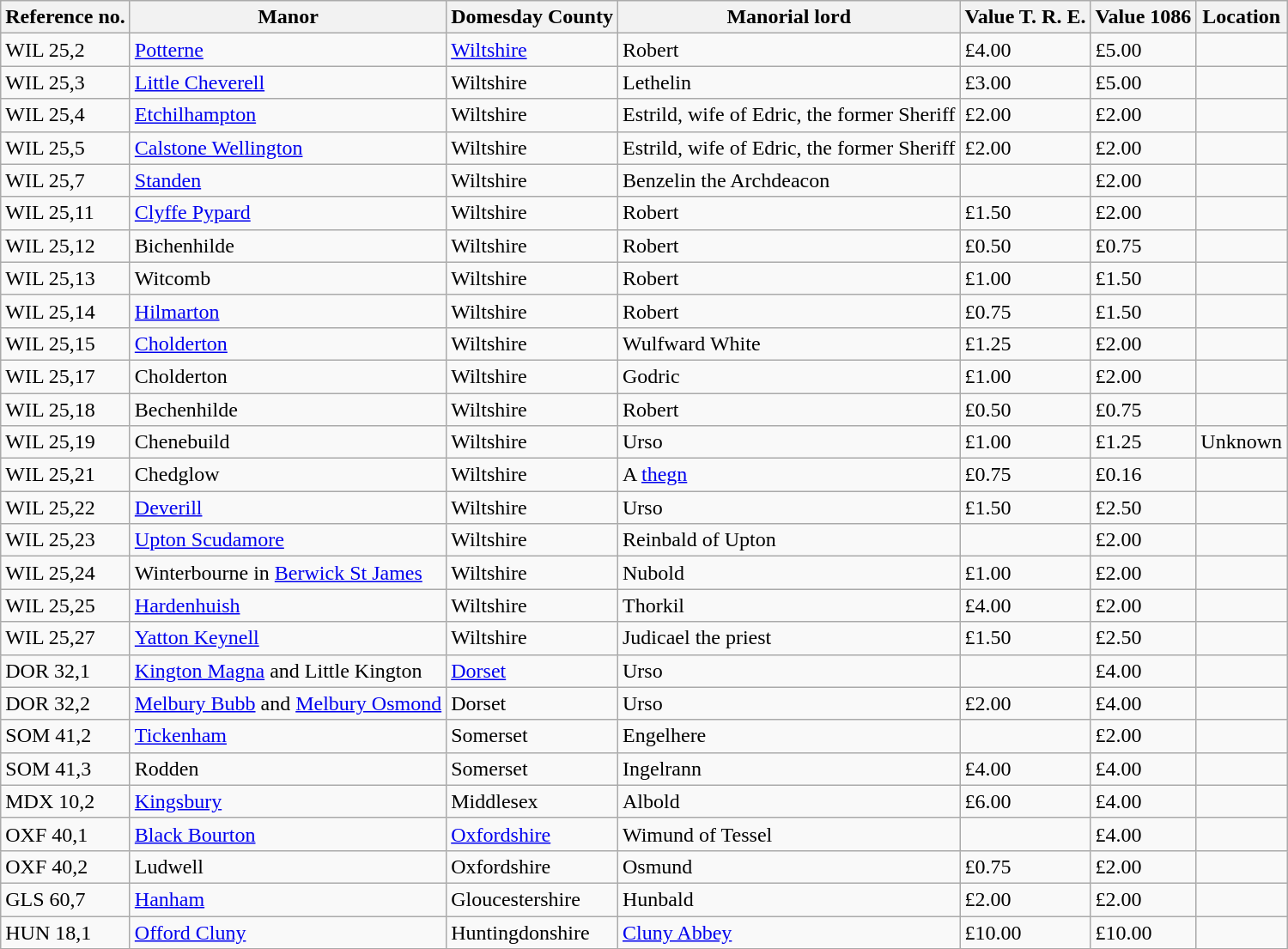<table class="wikitable">
<tr>
<th>Reference no.</th>
<th>Manor</th>
<th>Domesday County</th>
<th>Manorial lord</th>
<th>Value T. R. E.</th>
<th>Value 1086</th>
<th>Location</th>
</tr>
<tr>
<td>WIL 25,2</td>
<td><a href='#'>Potterne</a></td>
<td><a href='#'>Wiltshire</a></td>
<td>Robert</td>
<td>£4.00</td>
<td>£5.00</td>
<td></td>
</tr>
<tr>
<td>WIL 25,3</td>
<td><a href='#'>Little Cheverell</a></td>
<td>Wiltshire</td>
<td>Lethelin</td>
<td>£3.00</td>
<td>£5.00</td>
<td></td>
</tr>
<tr>
<td>WIL 25,4</td>
<td><a href='#'>Etchilhampton</a></td>
<td>Wiltshire</td>
<td>Estrild, wife of Edric, the former Sheriff</td>
<td>£2.00</td>
<td>£2.00</td>
<td></td>
</tr>
<tr>
<td>WIL 25,5</td>
<td><a href='#'>Calstone Wellington</a></td>
<td>Wiltshire</td>
<td>Estrild, wife of Edric, the former Sheriff</td>
<td>£2.00</td>
<td>£2.00</td>
<td></td>
</tr>
<tr>
<td>WIL 25,7</td>
<td><a href='#'>Standen</a></td>
<td>Wiltshire</td>
<td>Benzelin the Archdeacon</td>
<td></td>
<td>£2.00</td>
<td></td>
</tr>
<tr>
<td>WIL 25,11</td>
<td><a href='#'>Clyffe Pypard</a></td>
<td>Wiltshire</td>
<td>Robert</td>
<td>£1.50</td>
<td>£2.00</td>
<td></td>
</tr>
<tr>
<td>WIL 25,12</td>
<td>Bichenhilde</td>
<td>Wiltshire</td>
<td>Robert</td>
<td>£0.50</td>
<td>£0.75</td>
<td></td>
</tr>
<tr>
<td>WIL 25,13</td>
<td>Witcomb</td>
<td>Wiltshire</td>
<td>Robert</td>
<td>£1.00</td>
<td>£1.50</td>
<td></td>
</tr>
<tr>
<td>WIL 25,14</td>
<td><a href='#'>Hilmarton</a></td>
<td>Wiltshire</td>
<td>Robert</td>
<td>£0.75</td>
<td>£1.50</td>
<td></td>
</tr>
<tr>
<td>WIL 25,15</td>
<td><a href='#'>Cholderton</a></td>
<td>Wiltshire</td>
<td>Wulfward White</td>
<td>£1.25</td>
<td>£2.00</td>
<td></td>
</tr>
<tr>
<td>WIL 25,17</td>
<td>Cholderton</td>
<td>Wiltshire</td>
<td>Godric</td>
<td>£1.00</td>
<td>£2.00</td>
<td></td>
</tr>
<tr>
<td>WIL 25,18</td>
<td>Bechenhilde</td>
<td>Wiltshire</td>
<td>Robert</td>
<td>£0.50</td>
<td>£0.75</td>
<td></td>
</tr>
<tr>
<td>WIL 25,19</td>
<td>Chenebuild</td>
<td>Wiltshire</td>
<td>Urso</td>
<td>£1.00</td>
<td>£1.25</td>
<td>Unknown</td>
</tr>
<tr>
<td>WIL 25,21</td>
<td>Chedglow</td>
<td>Wiltshire</td>
<td>A <a href='#'>thegn</a></td>
<td>£0.75</td>
<td>£0.16</td>
<td></td>
</tr>
<tr>
<td>WIL 25,22</td>
<td><a href='#'>Deverill</a></td>
<td>Wiltshire</td>
<td>Urso</td>
<td>£1.50</td>
<td>£2.50</td>
<td></td>
</tr>
<tr>
<td>WIL 25,23</td>
<td><a href='#'>Upton Scudamore</a></td>
<td>Wiltshire</td>
<td>Reinbald of Upton</td>
<td></td>
<td>£2.00</td>
<td></td>
</tr>
<tr>
<td>WIL 25,24</td>
<td>Winterbourne in <a href='#'>Berwick St James</a></td>
<td>Wiltshire</td>
<td>Nubold</td>
<td>£1.00</td>
<td>£2.00</td>
<td></td>
</tr>
<tr>
<td>WIL 25,25</td>
<td><a href='#'>Hardenhuish</a></td>
<td>Wiltshire</td>
<td>Thorkil</td>
<td>£4.00</td>
<td>£2.00</td>
<td></td>
</tr>
<tr>
<td>WIL 25,27</td>
<td><a href='#'>Yatton Keynell</a></td>
<td>Wiltshire</td>
<td>Judicael the priest</td>
<td>£1.50</td>
<td>£2.50</td>
<td></td>
</tr>
<tr>
<td>DOR 32,1</td>
<td><a href='#'>Kington Magna</a> and Little Kington</td>
<td><a href='#'>Dorset</a></td>
<td>Urso</td>
<td></td>
<td>£4.00</td>
<td></td>
</tr>
<tr>
<td>DOR 32,2</td>
<td><a href='#'>Melbury Bubb</a> and <a href='#'>Melbury Osmond</a></td>
<td>Dorset</td>
<td>Urso</td>
<td>£2.00</td>
<td>£4.00</td>
<td></td>
</tr>
<tr>
<td>SOM 41,2</td>
<td><a href='#'>Tickenham</a></td>
<td>Somerset</td>
<td>Engelhere</td>
<td></td>
<td>£2.00</td>
<td></td>
</tr>
<tr>
<td>SOM 41,3</td>
<td>Rodden</td>
<td>Somerset</td>
<td>Ingelrann</td>
<td>£4.00</td>
<td>£4.00</td>
<td></td>
</tr>
<tr>
<td>MDX 10,2</td>
<td><a href='#'>Kingsbury</a></td>
<td>Middlesex</td>
<td>Albold</td>
<td>£6.00</td>
<td>£4.00</td>
<td></td>
</tr>
<tr>
<td>OXF 40,1</td>
<td><a href='#'>Black Bourton</a></td>
<td><a href='#'>Oxfordshire</a></td>
<td>Wimund of Tessel</td>
<td></td>
<td>£4.00</td>
<td></td>
</tr>
<tr>
<td>OXF 40,2</td>
<td>Ludwell</td>
<td>Oxfordshire</td>
<td>Osmund</td>
<td>£0.75</td>
<td>£2.00</td>
<td></td>
</tr>
<tr>
<td>GLS 60,7</td>
<td><a href='#'>Hanham</a></td>
<td>Gloucestershire</td>
<td>Hunbald</td>
<td>£2.00</td>
<td>£2.00</td>
<td></td>
</tr>
<tr>
<td>HUN 18,1</td>
<td><a href='#'>Offord Cluny</a></td>
<td>Huntingdonshire</td>
<td><a href='#'>Cluny Abbey</a></td>
<td>£10.00</td>
<td>£10.00</td>
<td></td>
</tr>
<tr>
</tr>
</table>
